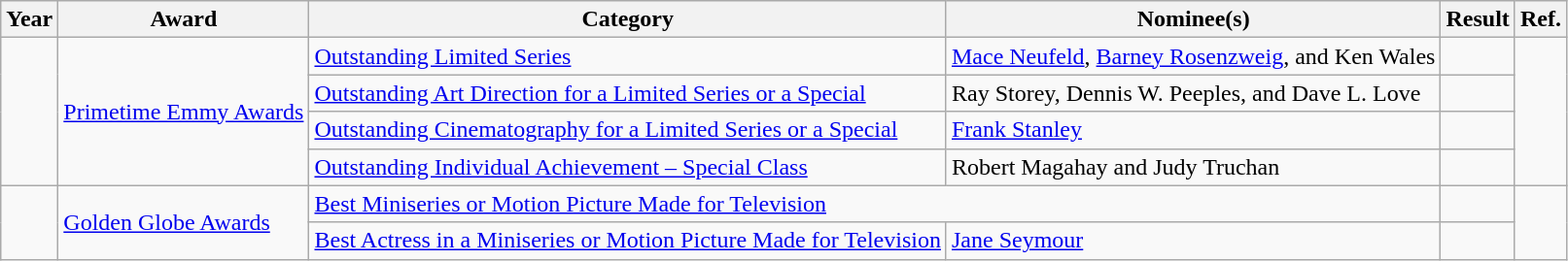<table class="wikitable">
<tr>
<th>Year</th>
<th>Award</th>
<th>Category</th>
<th>Nominee(s)</th>
<th>Result</th>
<th>Ref.</th>
</tr>
<tr>
<td rowspan="4"></td>
<td rowspan="4"><a href='#'>Primetime Emmy Awards</a></td>
<td><a href='#'>Outstanding Limited Series</a></td>
<td><a href='#'>Mace Neufeld</a>, <a href='#'>Barney Rosenzweig</a>, and Ken Wales</td>
<td></td>
<td align="center" rowspan="4"></td>
</tr>
<tr>
<td><a href='#'>Outstanding Art Direction for a Limited Series or a Special</a></td>
<td>Ray Storey, Dennis W. Peeples, and Dave L. Love </td>
<td></td>
</tr>
<tr>
<td><a href='#'>Outstanding Cinematography for a Limited Series or a Special</a></td>
<td><a href='#'>Frank Stanley</a> </td>
<td></td>
</tr>
<tr>
<td><a href='#'>Outstanding Individual Achievement – Special Class</a></td>
<td>Robert Magahay and Judy Truchan </td>
<td></td>
</tr>
<tr>
<td rowspan="2"></td>
<td rowspan="2"><a href='#'>Golden Globe Awards</a></td>
<td colspan="2"><a href='#'>Best Miniseries or Motion Picture Made for Television</a></td>
<td></td>
<td align="center" rowspan="2"></td>
</tr>
<tr>
<td><a href='#'>Best Actress in a Miniseries or Motion Picture Made for Television</a></td>
<td><a href='#'>Jane Seymour</a></td>
<td></td>
</tr>
</table>
